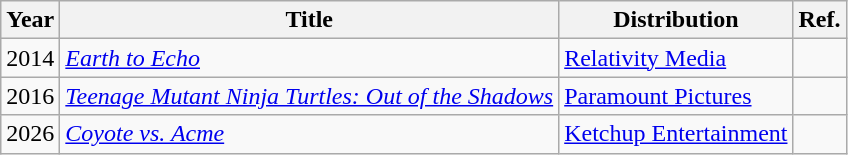<table class="wikitable">
<tr>
<th>Year</th>
<th>Title</th>
<th>Distribution</th>
<th>Ref.</th>
</tr>
<tr>
<td style="white-space: nowrap; text-align:center">2014</td>
<td><em><a href='#'>Earth to Echo</a></em></td>
<td><a href='#'>Relativity Media</a></td>
<td></td>
</tr>
<tr>
<td style="white-space: nowrap; text-align:center">2016</td>
<td><em><a href='#'>Teenage Mutant Ninja Turtles: Out of the Shadows</a></em></td>
<td><a href='#'>Paramount Pictures</a></td>
<td></td>
</tr>
<tr>
<td style="white-space: nowrap; text-align:center">2026</td>
<td><em><a href='#'>Coyote vs. Acme</a></em></td>
<td><a href='#'>Ketchup Entertainment</a></td>
<td></td>
</tr>
</table>
